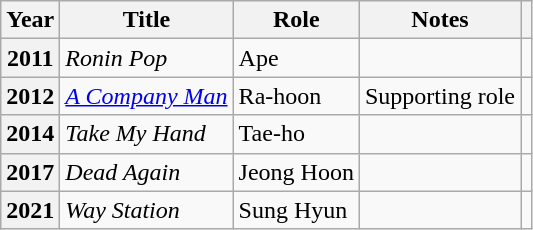<table class="wikitable plainrowheaders sortable">
<tr>
<th scope="col">Year</th>
<th scope="col">Title</th>
<th scope="col">Role</th>
<th scope="col">Notes</th>
<th scope="col" class="unsortable"></th>
</tr>
<tr>
<th scope="row">2011</th>
<td><em>Ronin Pop</em></td>
<td>Ape</td>
<td></td>
<td style="text-align:center"></td>
</tr>
<tr>
<th scope="row">2012</th>
<td><em><a href='#'>A Company Man</a></em></td>
<td>Ra-hoon</td>
<td>Supporting role</td>
<td style="text-align:center"></td>
</tr>
<tr>
<th scope="row">2014</th>
<td><em>Take My Hand</em></td>
<td>Tae-ho</td>
<td></td>
<td style="text-align:center"></td>
</tr>
<tr>
<th scope="row">2017</th>
<td><em>Dead Again</em></td>
<td>Jeong Hoon</td>
<td></td>
<td style="text-align:center"></td>
</tr>
<tr>
<th scope="row">2021</th>
<td><em>Way Station</em></td>
<td>Sung Hyun</td>
<td></td>
<td style="text-align:center"></td>
</tr>
</table>
